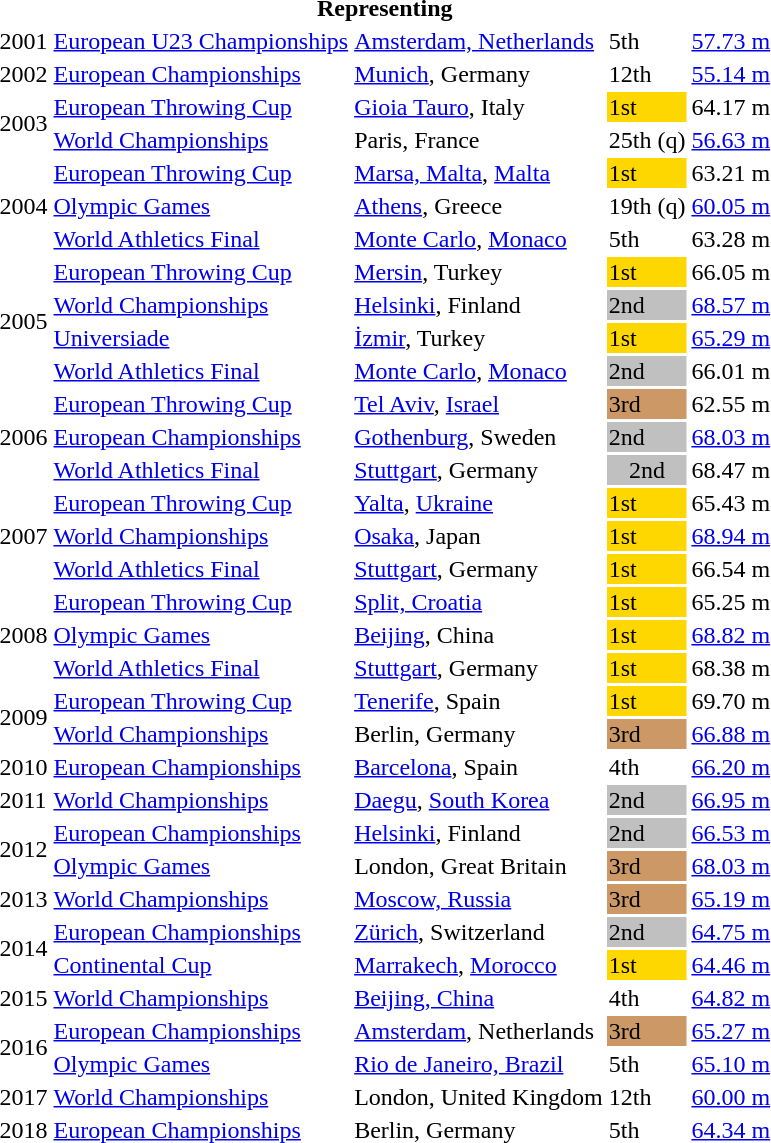<table>
<tr>
<th colspan="6">Representing </th>
</tr>
<tr>
<td>2001</td>
<td><a href='#'>European U23 Championships</a></td>
<td><a href='#'>Amsterdam, Netherlands</a></td>
<td>5th</td>
<td><a href='#'>57.73 m</a></td>
</tr>
<tr>
<td>2002</td>
<td><a href='#'>European Championships</a></td>
<td><a href='#'>Munich</a>, Germany</td>
<td>12th</td>
<td><a href='#'>55.14 m</a></td>
</tr>
<tr>
<td rowspan=2>2003</td>
<td><a href='#'>European Throwing Cup</a></td>
<td><a href='#'>Gioia Tauro</a>, Italy</td>
<td bgcolor="gold">1st</td>
<td>64.17 m</td>
</tr>
<tr>
<td><a href='#'>World Championships</a></td>
<td>Paris, France</td>
<td>25th (q)</td>
<td><a href='#'>56.63 m</a></td>
</tr>
<tr>
<td rowspan=3>2004</td>
<td><a href='#'>European Throwing Cup</a></td>
<td><a href='#'>Marsa, Malta</a>, <a href='#'>Malta</a></td>
<td bgcolor="gold">1st</td>
<td>63.21 m</td>
</tr>
<tr>
<td><a href='#'>Olympic Games</a></td>
<td><a href='#'>Athens</a>, Greece</td>
<td>19th (q)</td>
<td><a href='#'>60.05 m</a></td>
</tr>
<tr>
<td><a href='#'>World Athletics Final</a></td>
<td><a href='#'>Monte Carlo</a>, <a href='#'>Monaco</a></td>
<td>5th</td>
<td>63.28 m</td>
</tr>
<tr>
<td rowspan=4>2005</td>
<td><a href='#'>European Throwing Cup</a></td>
<td><a href='#'>Mersin</a>, Turkey</td>
<td bgcolor="gold">1st</td>
<td>66.05 m</td>
</tr>
<tr>
<td><a href='#'>World Championships</a></td>
<td><a href='#'>Helsinki</a>, Finland</td>
<td bgcolor="silver">2nd</td>
<td><a href='#'>68.57 m</a></td>
</tr>
<tr>
<td><a href='#'>Universiade</a></td>
<td><a href='#'>İzmir</a>, Turkey</td>
<td bgcolor="gold">1st</td>
<td><a href='#'>65.29 m</a></td>
</tr>
<tr>
<td><a href='#'>World Athletics Final</a></td>
<td><a href='#'>Monte Carlo</a>, <a href='#'>Monaco</a></td>
<td bgcolor="silver">2nd</td>
<td>66.01 m</td>
</tr>
<tr>
<td rowspan=3>2006</td>
<td><a href='#'>European Throwing Cup</a></td>
<td><a href='#'>Tel Aviv</a>, <a href='#'>Israel</a></td>
<td bgcolor="cc9966">3rd</td>
<td>62.55 m</td>
</tr>
<tr>
<td><a href='#'>European Championships</a></td>
<td><a href='#'>Gothenburg</a>, Sweden</td>
<td bgcolor="silver">2nd</td>
<td><a href='#'>68.03 m</a></td>
</tr>
<tr>
<td><a href='#'>World Athletics Final</a></td>
<td><a href='#'>Stuttgart</a>, Germany</td>
<td bgcolor="silver" align="center">2nd</td>
<td>68.47 m</td>
</tr>
<tr>
<td rowspan=3>2007</td>
<td><a href='#'>European Throwing Cup</a></td>
<td><a href='#'>Yalta</a>, <a href='#'>Ukraine</a></td>
<td bgcolor="gold">1st</td>
<td>65.43 m</td>
</tr>
<tr>
<td><a href='#'>World Championships</a></td>
<td><a href='#'>Osaka</a>, Japan</td>
<td bgcolor="gold">1st</td>
<td><a href='#'>68.94 m</a></td>
</tr>
<tr>
<td><a href='#'>World Athletics Final</a></td>
<td><a href='#'>Stuttgart</a>, Germany</td>
<td bgcolor="gold">1st</td>
<td>66.54 m</td>
</tr>
<tr>
<td rowspan=3>2008</td>
<td><a href='#'>European Throwing Cup</a></td>
<td><a href='#'>Split, Croatia</a></td>
<td bgcolor="gold">1st</td>
<td>65.25 m</td>
</tr>
<tr>
<td><a href='#'>Olympic Games</a></td>
<td><a href='#'>Beijing</a>, China</td>
<td bgcolor="gold">1st</td>
<td><a href='#'>68.82 m</a></td>
</tr>
<tr>
<td><a href='#'>World Athletics Final</a></td>
<td><a href='#'>Stuttgart</a>, Germany</td>
<td bgcolor="gold">1st</td>
<td>68.38 m</td>
</tr>
<tr>
<td rowspan=2>2009</td>
<td><a href='#'>European Throwing Cup</a></td>
<td><a href='#'>Tenerife</a>, Spain</td>
<td bgcolor="gold">1st</td>
<td>69.70 m</td>
</tr>
<tr>
<td><a href='#'>World Championships</a></td>
<td>Berlin, Germany</td>
<td bgcolor="cc9966">3rd</td>
<td><a href='#'>66.88 m</a></td>
</tr>
<tr>
<td>2010</td>
<td><a href='#'>European Championships</a></td>
<td><a href='#'>Barcelona</a>, Spain</td>
<td>4th</td>
<td><a href='#'>66.20 m</a></td>
</tr>
<tr>
<td>2011</td>
<td><a href='#'>World Championships</a></td>
<td><a href='#'>Daegu</a>, <a href='#'>South Korea</a></td>
<td bgcolor="silver">2nd</td>
<td><a href='#'>66.95 m</a></td>
</tr>
<tr>
<td rowspan=2>2012</td>
<td><a href='#'>European Championships</a></td>
<td><a href='#'>Helsinki</a>, Finland</td>
<td bgcolor="silver">2nd</td>
<td><a href='#'>66.53 m</a></td>
</tr>
<tr>
<td><a href='#'>Olympic Games</a></td>
<td>London, Great Britain</td>
<td bgcolor="cc9966">3rd</td>
<td><a href='#'>68.03 m</a></td>
</tr>
<tr>
<td>2013</td>
<td><a href='#'>World Championships</a></td>
<td><a href='#'>Moscow, Russia</a></td>
<td bgcolor="cc9966">3rd</td>
<td><a href='#'>65.19 m</a></td>
</tr>
<tr>
<td rowspan=2>2014</td>
<td><a href='#'>European Championships</a></td>
<td><a href='#'>Zürich</a>, Switzerland</td>
<td bgcolor="silver">2nd</td>
<td><a href='#'>64.75 m</a></td>
</tr>
<tr>
<td><a href='#'>Continental Cup</a></td>
<td><a href='#'>Marrakech</a>, <a href='#'>Morocco</a></td>
<td bgcolor="gold">1st</td>
<td><a href='#'>64.46 m</a></td>
</tr>
<tr>
<td>2015</td>
<td><a href='#'>World Championships</a></td>
<td><a href='#'>Beijing, China</a></td>
<td>4th</td>
<td><a href='#'>64.82 m</a></td>
</tr>
<tr>
<td rowspan=2>2016</td>
<td><a href='#'>European Championships</a></td>
<td><a href='#'>Amsterdam</a>, Netherlands</td>
<td bgcolor="cc9966">3rd</td>
<td><a href='#'>65.27 m</a></td>
</tr>
<tr>
<td><a href='#'>Olympic Games</a></td>
<td><a href='#'>Rio de Janeiro, Brazil</a></td>
<td>5th</td>
<td><a href='#'>65.10 m</a></td>
</tr>
<tr>
<td>2017</td>
<td><a href='#'>World Championships</a></td>
<td>London, United Kingdom</td>
<td>12th</td>
<td><a href='#'>60.00 m</a></td>
</tr>
<tr>
<td>2018</td>
<td><a href='#'>European Championships</a></td>
<td>Berlin, Germany</td>
<td>5th</td>
<td><a href='#'>64.34 m</a></td>
</tr>
</table>
